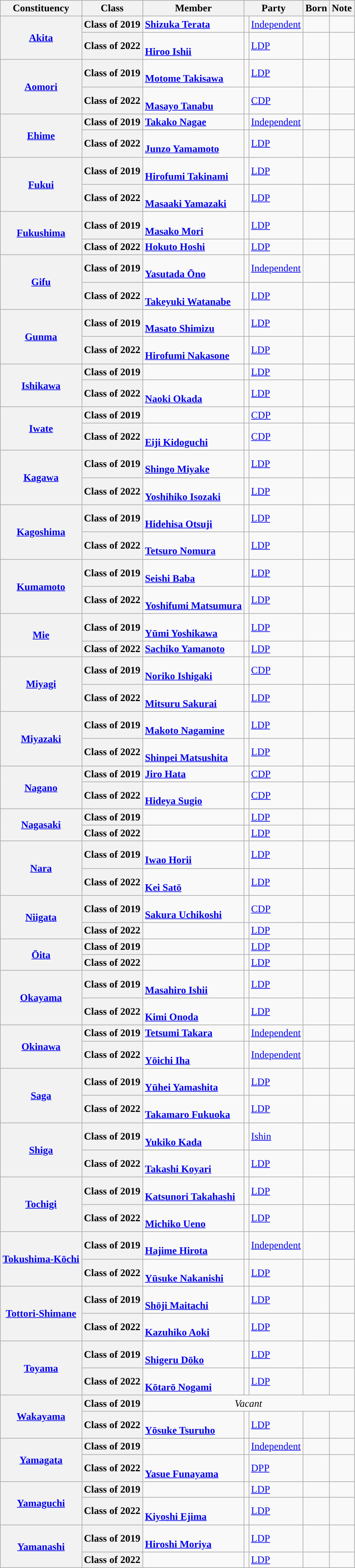<table class="wikitable sortable plainrowheaders" id="votingmembers">
<tr style="vertical-align:bottom">
<th>Constituency</th>
<th>Class</th>
<th>Member</th>
<th colspan=2>Party</th>
<th>Born</th>
<th>Note</th>
</tr>
<tr>
<th rowspan=2><a href='#'>Akita</a></th>
<th>Class of 2019</th>
<td><strong><a href='#'>Shizuka Terata</a></strong></td>
<td style="background-color:"></td>
<td><a href='#'>Independent</a></td>
<td></td>
<td></td>
</tr>
<tr>
<th>Class of 2022</th>
<td><br><strong><a href='#'>Hiroo Ishii</a></strong></td>
<td style="background-color:"></td>
<td><a href='#'>LDP</a></td>
<td></td>
<td></td>
</tr>
<tr>
<th rowspan=2><a href='#'>Aomori</a></th>
<th>Class of 2019</th>
<td><br><strong><a href='#'>Motome Takisawa</a></strong></td>
<td style="background-color:"></td>
<td><a href='#'>LDP</a></td>
<td></td>
<td></td>
</tr>
<tr>
<th>Class of 2022</th>
<td><br><strong><a href='#'>Masayo Tanabu</a></strong></td>
<td style="background-color:"></td>
<td><a href='#'>CDP</a></td>
<td></td>
<td></td>
</tr>
<tr>
<th rowspan=2><a href='#'>Ehime</a></th>
<th>Class of 2019</th>
<td><strong><a href='#'>Takako Nagae</a></strong></td>
<td style="background-color:"></td>
<td><a href='#'>Independent</a></td>
<td></td>
<td></td>
</tr>
<tr>
<th>Class of 2022</th>
<td><br><strong><a href='#'>Junzo Yamamoto</a></strong></td>
<td style="background-color:"></td>
<td><a href='#'>LDP</a></td>
<td></td>
<td></td>
</tr>
<tr>
<th rowspan=2><a href='#'>Fukui</a></th>
<th>Class of 2019</th>
<td><br><strong><a href='#'>Hirofumi Takinami</a></strong></td>
<td style="background-color:"></td>
<td><a href='#'>LDP</a></td>
<td></td>
<td></td>
</tr>
<tr>
<th>Class of 2022</th>
<td><br><strong><a href='#'>Masaaki Yamazaki</a></strong></td>
<td style="background-color:"></td>
<td><a href='#'>LDP</a></td>
<td></td>
<td></td>
</tr>
<tr>
<th rowspan=2><a href='#'>Fukushima</a></th>
<th>Class of 2019</th>
<td><br><strong><a href='#'>Masako Mori</a></strong></td>
<td style="background-color:"></td>
<td><a href='#'>LDP</a></td>
<td></td>
<td></td>
</tr>
<tr>
<th>Class of 2022</th>
<td><strong><a href='#'>Hokuto Hoshi</a></strong></td>
<td style="background-color:"></td>
<td><a href='#'>LDP</a></td>
<td></td>
<td></td>
</tr>
<tr>
<th rowspan=2><a href='#'>Gifu</a></th>
<th>Class of 2019</th>
<td><br><strong><a href='#'>Yasutada Ōno</a></strong></td>
<td style="background-color:"></td>
<td><a href='#'>Independent</a></td>
<td></td>
<td></td>
</tr>
<tr>
<th>Class of 2022</th>
<td><br><strong><a href='#'>Takeyuki Watanabe</a></strong></td>
<td style="background-color:"></td>
<td><a href='#'>LDP</a></td>
<td></td>
<td></td>
</tr>
<tr>
<th rowspan=2><a href='#'>Gunma</a></th>
<th>Class of 2019</th>
<td><br><strong><a href='#'>Masato Shimizu</a></strong></td>
<td style="background-color:"></td>
<td><a href='#'>LDP</a></td>
<td></td>
<td></td>
</tr>
<tr>
<th>Class of 2022</th>
<td><br><strong><a href='#'>Hirofumi Nakasone</a></strong></td>
<td style="background-color:"></td>
<td><a href='#'>LDP</a></td>
<td></td>
<td></td>
</tr>
<tr>
<th rowspan=2><a href='#'>Ishikawa</a></th>
<th>Class of 2019</th>
<td><br><strong></strong></td>
<td style="background-color:"></td>
<td><a href='#'>LDP</a></td>
<td></td>
<td></td>
</tr>
<tr>
<th>Class of 2022</th>
<td><br><strong><a href='#'>Naoki Okada</a></strong></td>
<td style="background-color:"></td>
<td><a href='#'>LDP</a></td>
<td></td>
<td></td>
</tr>
<tr>
<th rowspan=2><a href='#'>Iwate</a></th>
<th>Class of 2019</th>
<td><br><strong></strong></td>
<td style="background-color:"></td>
<td><a href='#'>CDP</a></td>
<td></td>
<td></td>
</tr>
<tr>
<th>Class of 2022</th>
<td><br><strong><a href='#'>Eiji Kidoguchi</a></strong></td>
<td style="background-color:"></td>
<td><a href='#'>CDP</a></td>
<td></td>
<td></td>
</tr>
<tr>
<th rowspan=2><a href='#'>Kagawa</a></th>
<th>Class of 2019</th>
<td><br><strong><a href='#'>Shingo Miyake</a></strong></td>
<td style="background-color:"></td>
<td><a href='#'>LDP</a></td>
<td></td>
<td></td>
</tr>
<tr>
<th>Class of 2022</th>
<td><br><strong><a href='#'>Yoshihiko Isozaki</a></strong></td>
<td style="background-color:"></td>
<td><a href='#'>LDP</a></td>
<td></td>
<td></td>
</tr>
<tr>
<th rowspan=2><a href='#'>Kagoshima</a></th>
<th>Class of 2019</th>
<td><br><strong><a href='#'>Hidehisa Otsuji</a></strong></td>
<td style="background-color:"></td>
<td><a href='#'>LDP</a></td>
<td></td>
<td></td>
</tr>
<tr>
<th>Class of 2022</th>
<td><br><strong><a href='#'>Tetsuro Nomura</a></strong></td>
<td style="background-color:"></td>
<td><a href='#'>LDP</a></td>
<td></td>
<td></td>
</tr>
<tr>
<th rowspan=2><a href='#'>Kumamoto</a></th>
<th>Class of 2019</th>
<td><br><strong><a href='#'>Seishi Baba</a></strong></td>
<td style="background-color:"></td>
<td><a href='#'>LDP</a></td>
<td></td>
<td></td>
</tr>
<tr>
<th>Class of 2022</th>
<td><br><strong><a href='#'>Yoshifumi Matsumura</a></strong></td>
<td style="background-color:"></td>
<td><a href='#'>LDP</a></td>
<td></td>
<td></td>
</tr>
<tr>
<th rowspan=2><a href='#'>Mie</a></th>
<th>Class of 2019</th>
<td><br><strong><a href='#'>Yūmi Yoshikawa</a></strong></td>
<td style="background-color:"></td>
<td><a href='#'>LDP</a></td>
<td></td>
<td></td>
</tr>
<tr>
<th>Class of 2022</th>
<td><strong><a href='#'>Sachiko Yamanoto</a></strong></td>
<td style="background-color:"></td>
<td><a href='#'>LDP</a></td>
<td></td>
<td></td>
</tr>
<tr>
<th rowspan=2><a href='#'>Miyagi</a></th>
<th>Class of 2019</th>
<td><br><strong><a href='#'>Noriko Ishigaki</a></strong></td>
<td style="background-color:"></td>
<td><a href='#'>CDP</a></td>
<td></td>
<td></td>
</tr>
<tr>
<th>Class of 2022</th>
<td><br><strong><a href='#'>Mitsuru Sakurai</a></strong></td>
<td style="background-color:"></td>
<td><a href='#'>LDP</a></td>
<td></td>
<td></td>
</tr>
<tr>
<th rowspan=2><a href='#'>Miyazaki</a></th>
<th>Class of 2019</th>
<td><br><strong><a href='#'>Makoto Nagamine</a></strong></td>
<td style="background-color:"></td>
<td><a href='#'>LDP</a></td>
<td></td>
<td></td>
</tr>
<tr>
<th>Class of 2022</th>
<td><br><strong><a href='#'>Shinpei Matsushita</a></strong></td>
<td style="background-color:"></td>
<td><a href='#'>LDP</a></td>
<td></td>
<td></td>
</tr>
<tr>
<th rowspan=2><a href='#'>Nagano</a></th>
<th>Class of 2019</th>
<td><strong><a href='#'>Jiro Hata</a></strong></td>
<td style="background-color:"></td>
<td><a href='#'>CDP</a></td>
<td></td>
<td></td>
</tr>
<tr>
<th>Class of 2022</th>
<td><br><strong><a href='#'>Hideya Sugio</a></strong></td>
<td style="background-color:"></td>
<td><a href='#'>CDP</a></td>
<td></td>
<td></td>
</tr>
<tr>
<th rowspan=2><a href='#'>Nagasaki</a></th>
<th>Class of 2019</th>
<td><br><strong></strong></td>
<td style="background-color:"></td>
<td><a href='#'>LDP</a></td>
<td></td>
<td></td>
</tr>
<tr>
<th>Class of 2022</th>
<td><br><strong></strong></td>
<td style="background-color:"></td>
<td><a href='#'>LDP</a></td>
<td></td>
<td></td>
</tr>
<tr>
<th rowspan=2><a href='#'>Nara</a></th>
<th>Class of 2019</th>
<td><br><strong><a href='#'>Iwao Horii</a></strong></td>
<td style="background-color:"></td>
<td><a href='#'>LDP</a></td>
<td></td>
<td></td>
</tr>
<tr>
<th>Class of 2022</th>
<td><br><strong><a href='#'>Kei Satō</a></strong></td>
<td style="background-color:"></td>
<td><a href='#'>LDP</a></td>
<td></td>
<td></td>
</tr>
<tr>
<th rowspan=2><a href='#'>Niigata</a></th>
<th>Class of 2019</th>
<td><br><strong><a href='#'>Sakura Uchikoshi</a></strong></td>
<td style="background-color:"></td>
<td><a href='#'>CDP</a></td>
<td></td>
<td></td>
</tr>
<tr>
<th>Class of 2022</th>
<td><br><strong></strong></td>
<td style="background-color:"></td>
<td><a href='#'>LDP</a></td>
<td></td>
<td></td>
</tr>
<tr>
<th rowspan=2><a href='#'>Ōita</a></th>
<th>Class of 2019</th>
<td><br><strong></strong></td>
<td style="background-color:"></td>
<td><a href='#'>LDP</a></td>
<td></td>
<td></td>
</tr>
<tr>
<th>Class of 2022</th>
<td><br><strong></strong></td>
<td style="background-color:"></td>
<td><a href='#'>LDP</a></td>
<td></td>
<td></td>
</tr>
<tr>
<th rowspan=2><a href='#'>Okayama</a></th>
<th>Class of 2019</th>
<td><br><strong><a href='#'>Masahiro Ishii</a></strong></td>
<td style="background-color:"></td>
<td><a href='#'>LDP</a></td>
<td></td>
<td></td>
</tr>
<tr>
<th>Class of 2022</th>
<td><br><strong><a href='#'>Kimi Onoda</a></strong></td>
<td style="background-color:"></td>
<td><a href='#'>LDP</a></td>
<td></td>
<td></td>
</tr>
<tr>
<th rowspan=2><a href='#'>Okinawa</a></th>
<th>Class of 2019</th>
<td><strong><a href='#'>Tetsumi Takara</a></strong></td>
<td style="background-color:"></td>
<td><a href='#'>Independent</a></td>
<td></td>
<td></td>
</tr>
<tr>
<th>Class of 2022</th>
<td><br><strong><a href='#'>Yōichi Iha</a></strong></td>
<td style="background-color:"></td>
<td><a href='#'>Independent</a></td>
<td></td>
<td></td>
</tr>
<tr>
<th rowspan=2><a href='#'>Saga</a></th>
<th>Class of 2019</th>
<td><br><strong><a href='#'>Yūhei Yamashita</a></strong></td>
<td style="background-color:"></td>
<td><a href='#'>LDP</a></td>
<td></td>
<td></td>
</tr>
<tr>
<th>Class of 2022</th>
<td><br><strong><a href='#'>Takamaro Fukuoka</a></strong></td>
<td style="background-color:"></td>
<td><a href='#'>LDP</a></td>
<td></td>
<td></td>
</tr>
<tr>
<th rowspan=2><a href='#'>Shiga</a></th>
<th>Class of 2019</th>
<td><br><strong><a href='#'>Yukiko Kada</a></strong></td>
<td style="background-color:"></td>
<td><a href='#'>Ishin</a></td>
<td></td>
<td></td>
</tr>
<tr>
<th>Class of 2022</th>
<td><br><strong><a href='#'>Takashi Koyari</a></strong></td>
<td style="background-color:"></td>
<td><a href='#'>LDP</a></td>
<td></td>
<td></td>
</tr>
<tr>
<th rowspan=2><a href='#'>Tochigi</a></th>
<th>Class of 2019</th>
<td><br><strong><a href='#'>Katsunori Takahashi</a></strong></td>
<td style="background-color:"></td>
<td><a href='#'>LDP</a></td>
<td></td>
<td></td>
</tr>
<tr>
<th>Class of 2022</th>
<td><br><strong><a href='#'>Michiko Ueno</a></strong></td>
<td style="background-color:"></td>
<td><a href='#'>LDP</a></td>
<td></td>
<td></td>
</tr>
<tr>
<th rowspan=2><a href='#'>Tokushima-Kōchi</a></th>
<th>Class of 2019</th>
<td><br><strong><a href='#'>Hajime Hirota</a></strong></td>
<td style="background-color:"></td>
<td><a href='#'>Independent</a></td>
<td></td>
<td></td>
</tr>
<tr>
<th>Class of 2022</th>
<td><br><strong><a href='#'>Yūsuke Nakanishi</a></strong></td>
<td style="background-color:"></td>
<td><a href='#'>LDP</a></td>
<td></td>
<td></td>
</tr>
<tr>
<th rowspan=2><a href='#'>Tottori-Shimane</a></th>
<th>Class of 2019</th>
<td><br><strong><a href='#'>Shōji Maitachi</a></strong></td>
<td style="background-color:"></td>
<td><a href='#'>LDP</a></td>
<td></td>
<td></td>
</tr>
<tr>
<th>Class of 2022</th>
<td><br><strong><a href='#'>Kazuhiko Aoki</a></strong></td>
<td style="background-color:"></td>
<td><a href='#'>LDP</a></td>
<td></td>
<td></td>
</tr>
<tr>
<th rowspan=2><a href='#'>Toyama</a></th>
<th>Class of 2019</th>
<td><br><strong><a href='#'>Shigeru Dōko</a></strong></td>
<td style="background-color:"></td>
<td><a href='#'>LDP</a></td>
<td></td>
<td></td>
</tr>
<tr>
<th>Class of 2022</th>
<td><br><strong><a href='#'>Kōtarō Nogami</a></strong></td>
<td style="background-color:"></td>
<td><a href='#'>LDP</a></td>
<td></td>
<td></td>
</tr>
<tr>
<th rowspan=2><a href='#'>Wakayama</a></th>
<th>Class of 2019</th>
<td colspan=5 style="text-align:center;"><em>Vacant</em></td>
</tr>
<tr>
<th>Class of 2022</th>
<td><br><strong><a href='#'>Yōsuke Tsuruho</a></strong></td>
<td style="background-color:"></td>
<td><a href='#'>LDP</a></td>
<td></td>
<td></td>
</tr>
<tr>
<th rowspan=2><a href='#'>Yamagata</a></th>
<th>Class of 2019</th>
<td><br><strong></strong></td>
<td style="background-color:"></td>
<td><a href='#'>Independent</a></td>
<td></td>
<td></td>
</tr>
<tr>
<th>Class of 2022</th>
<td><br><strong><a href='#'>Yasue Funayama</a></strong></td>
<td style="background-color:"></td>
<td><a href='#'>DPP</a></td>
<td></td>
<td></td>
</tr>
<tr>
<th rowspan=2><a href='#'>Yamaguchi</a></th>
<th>Class of 2019</th>
<td><br><strong></strong></td>
<td style="background-color:"></td>
<td><a href='#'>LDP</a></td>
<td></td>
<td></td>
</tr>
<tr>
<th>Class of 2022</th>
<td><br><strong><a href='#'>Kiyoshi Ejima</a></strong></td>
<td style="background-color:"></td>
<td><a href='#'>LDP</a></td>
<td></td>
<td></td>
</tr>
<tr>
<th rowspan=2><a href='#'>Yamanashi</a></th>
<th>Class of 2019</th>
<td><br><strong><a href='#'>Hiroshi Moriya</a></strong></td>
<td style="background-color:"></td>
<td><a href='#'>LDP</a></td>
<td></td>
<td></td>
</tr>
<tr>
<th>Class of 2022</th>
<td><strong></strong></td>
<td style="background-color:"></td>
<td><a href='#'>LDP</a></td>
<td></td>
<td></td>
</tr>
</table>
